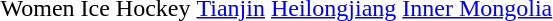<table>
<tr>
<td>Women Ice Hockey</td>
<td><a href='#'>Tianjin</a></td>
<td><a href='#'>Heilongjiang</a></td>
<td><a href='#'>Inner Mongolia</a></td>
</tr>
</table>
